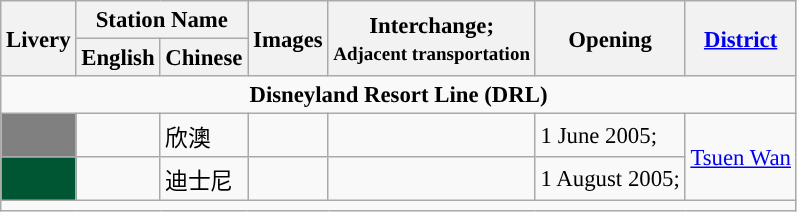<table class="wikitable" style="color: black; border-collapse: collapse; font-size: 95%">
<tr>
<th rowspan="2">Livery</th>
<th colspan="2">Station Name</th>
<th rowspan="2">Images</th>
<th rowspan="2">Interchange;<br><small>Adjacent transportation</small></th>
<th rowspan="2">Opening</th>
<th rowspan="2"><a href='#'>District</a></th>
</tr>
<tr>
<th>English</th>
<th>Chinese</th>
</tr>
<tr>
<td colspan="7" style="text-align:center;"><strong><span>Disneyland Resort Line (DRL)</span></strong></td>
</tr>
<tr>
<td style="background-color: #808080;"></td>
<td><strong></strong></td>
<td>欣澳</td>
<td></td>
<td></td>
<td>1 June 2005;<br></td>
<td rowspan="2"><a href='#'>Tsuen Wan</a></td>
</tr>
<tr>
<td style="background-color:#005533;"></td>
<td><strong></strong></td>
<td>迪士尼</td>
<td></td>
<td></td>
<td>1 August 2005;<br></td>
</tr>
<tr>
<td colspan = "7"></td>
</tr>
</table>
